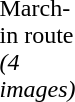<table style="float:right; border:0px solid #BBB; width: 140px; height: 100px; margin: 1 1 1 1;">
<tr>
<td style="width: 5em;"> </td>
<td></td>
</tr>
<tr>
<td style="width: 5em;"> </td>
<td></td>
</tr>
<tr>
<td style="width: 5em;"> </td>
<td></td>
</tr>
<tr>
<td style="width: 5em;"> </td>
<td><br>March-in route<br><em>(4 images)</em></td>
</tr>
</table>
